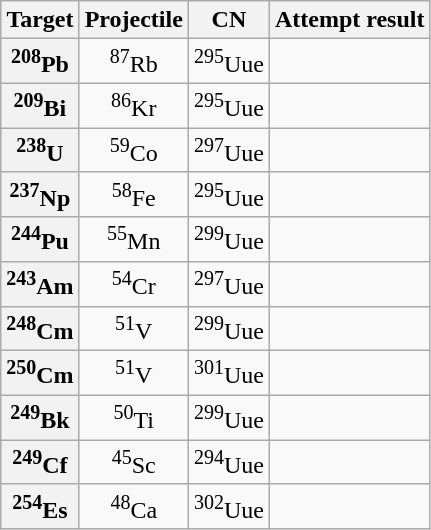<table class="wikitable" ; style="text-align:center;" border = "1" ;>
<tr>
<th>Target</th>
<th>Projectile</th>
<th>CN</th>
<th>Attempt result</th>
</tr>
<tr>
<th><sup>208</sup>Pb</th>
<td><sup>87</sup>Rb</td>
<td><sup>295</sup>Uue</td>
<td></td>
</tr>
<tr>
<th><sup>209</sup>Bi</th>
<td><sup>86</sup>Kr</td>
<td><sup>295</sup>Uue</td>
<td></td>
</tr>
<tr>
<th><sup>238</sup>U</th>
<td><sup>59</sup>Co</td>
<td><sup>297</sup>Uue</td>
<td></td>
</tr>
<tr>
<th><sup>237</sup>Np</th>
<td><sup>58</sup>Fe</td>
<td><sup>295</sup>Uue</td>
<td></td>
</tr>
<tr>
<th><sup>244</sup>Pu</th>
<td><sup>55</sup>Mn</td>
<td><sup>299</sup>Uue</td>
<td></td>
</tr>
<tr>
<th><sup>243</sup>Am</th>
<td><sup>54</sup>Cr</td>
<td><sup>297</sup>Uue</td>
<td></td>
</tr>
<tr>
<th><sup>248</sup>Cm</th>
<td><sup>51</sup>V</td>
<td><sup>299</sup>Uue</td>
<td></td>
</tr>
<tr>
<th><sup>250</sup>Cm</th>
<td><sup>51</sup>V</td>
<td><sup>301</sup>Uue</td>
<td></td>
</tr>
<tr>
<th><sup>249</sup>Bk</th>
<td><sup>50</sup>Ti</td>
<td><sup>299</sup>Uue</td>
<td></td>
</tr>
<tr>
<th><sup>249</sup>Cf</th>
<td><sup>45</sup>Sc</td>
<td><sup>294</sup>Uue</td>
<td></td>
</tr>
<tr>
<th><sup>254</sup>Es</th>
<td><sup>48</sup>Ca</td>
<td><sup>302</sup>Uue</td>
<td></td>
</tr>
</table>
